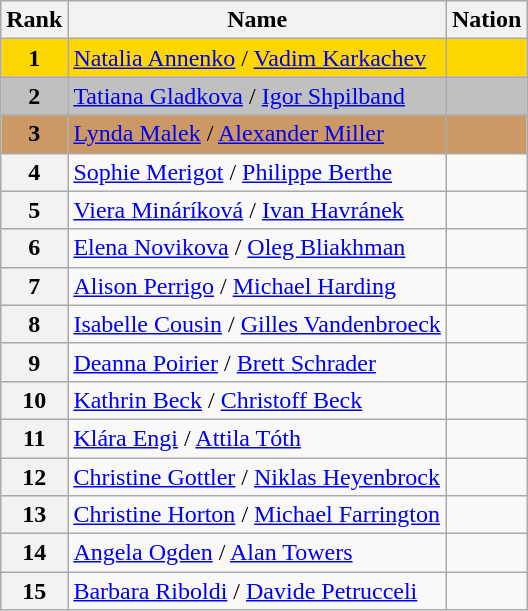<table class="wikitable sortable">
<tr>
<th>Rank</th>
<th>Name</th>
<th>Nation</th>
</tr>
<tr bgcolor=gold>
<td align=center><strong>1</strong></td>
<td><a href='#'>Natalia Annenko</a> / <a href='#'>Vadim Karkachev</a></td>
<td></td>
</tr>
<tr bgcolor=silver>
<td align=center><strong>2</strong></td>
<td><a href='#'>Tatiana Gladkova</a> / <a href='#'>Igor Shpilband</a></td>
<td></td>
</tr>
<tr bgcolor=cc9966>
<td align=center><strong>3</strong></td>
<td><a href='#'>Lynda Malek</a> / <a href='#'>Alexander Miller</a></td>
<td></td>
</tr>
<tr>
<th>4</th>
<td><a href='#'>Sophie Merigot</a> / <a href='#'>Philippe Berthe</a></td>
<td></td>
</tr>
<tr>
<th>5</th>
<td><a href='#'>Viera Mináríková</a> / <a href='#'>Ivan Havránek</a></td>
<td></td>
</tr>
<tr>
<th>6</th>
<td><a href='#'>Elena Novikova</a> / <a href='#'>Oleg Bliakhman</a></td>
<td></td>
</tr>
<tr>
<th>7</th>
<td><a href='#'>Alison Perrigo</a> / <a href='#'>Michael Harding</a></td>
<td></td>
</tr>
<tr>
<th>8</th>
<td><a href='#'>Isabelle Cousin</a> / <a href='#'>Gilles Vandenbroeck</a></td>
<td></td>
</tr>
<tr>
<th>9</th>
<td><a href='#'>Deanna Poirier</a> / <a href='#'>Brett Schrader</a></td>
<td></td>
</tr>
<tr>
<th>10</th>
<td><a href='#'>Kathrin Beck</a> / <a href='#'>Christoff Beck</a></td>
<td></td>
</tr>
<tr>
<th>11</th>
<td><a href='#'>Klára Engi</a> / <a href='#'>Attila Tóth</a></td>
<td></td>
</tr>
<tr>
<th>12</th>
<td><a href='#'>Christine Gottler</a> / <a href='#'>Niklas Heyenbrock</a></td>
<td></td>
</tr>
<tr>
<th>13</th>
<td><a href='#'>Christine Horton</a> / <a href='#'>Michael Farrington</a></td>
<td></td>
</tr>
<tr>
<th>14</th>
<td><a href='#'>Angela Ogden</a> / <a href='#'>Alan Towers</a></td>
<td></td>
</tr>
<tr>
<th>15</th>
<td><a href='#'>Barbara Riboldi</a> / <a href='#'>Davide Petrucceli</a></td>
<td></td>
</tr>
</table>
